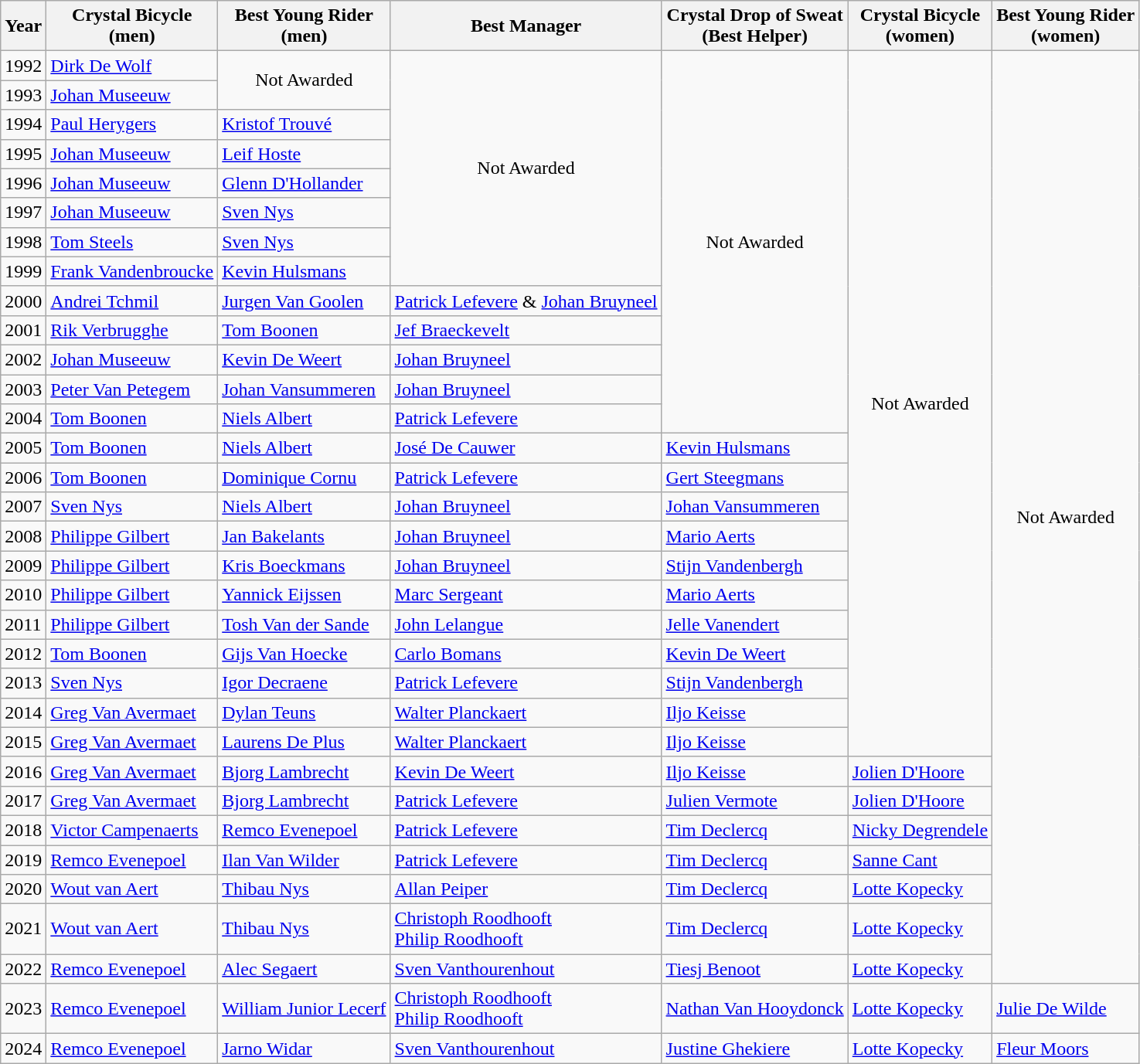<table class="wikitable">
<tr>
<th>Year</th>
<th>Crystal Bicycle<br>(men)</th>
<th>Best Young Rider<br>(men)</th>
<th>Best Manager</th>
<th>Crystal Drop of Sweat<br>(Best Helper)</th>
<th>Crystal Bicycle<br>(women)</th>
<th>Best Young Rider<br>(women)</th>
</tr>
<tr>
<td>1992</td>
<td><a href='#'>Dirk De Wolf</a></td>
<td rowspan=2 align=center>Not Awarded</td>
<td rowspan=8 align=center>Not Awarded</td>
<td rowspan=13 align=center>Not Awarded</td>
<td rowspan=24 align=center>Not Awarded</td>
<td rowspan=31 align=center>Not Awarded</td>
</tr>
<tr>
<td>1993</td>
<td><a href='#'>Johan Museeuw</a></td>
</tr>
<tr>
<td>1994</td>
<td><a href='#'>Paul Herygers</a></td>
<td><a href='#'>Kristof Trouvé</a></td>
</tr>
<tr>
<td>1995</td>
<td><a href='#'>Johan Museeuw</a></td>
<td><a href='#'>Leif Hoste</a></td>
</tr>
<tr>
<td>1996</td>
<td><a href='#'>Johan Museeuw</a></td>
<td><a href='#'>Glenn D'Hollander</a></td>
</tr>
<tr>
<td>1997</td>
<td><a href='#'>Johan Museeuw</a></td>
<td><a href='#'>Sven Nys</a></td>
</tr>
<tr>
<td>1998</td>
<td><a href='#'>Tom Steels</a></td>
<td><a href='#'>Sven Nys</a></td>
</tr>
<tr>
<td>1999</td>
<td><a href='#'>Frank Vandenbroucke</a></td>
<td><a href='#'>Kevin Hulsmans</a></td>
</tr>
<tr>
<td>2000</td>
<td><a href='#'>Andrei Tchmil</a></td>
<td><a href='#'>Jurgen Van Goolen</a></td>
<td><a href='#'>Patrick Lefevere</a> & <a href='#'>Johan Bruyneel</a></td>
</tr>
<tr>
<td>2001</td>
<td><a href='#'>Rik Verbrugghe</a></td>
<td><a href='#'>Tom Boonen</a></td>
<td><a href='#'>Jef Braeckevelt</a></td>
</tr>
<tr>
<td>2002</td>
<td><a href='#'>Johan Museeuw</a></td>
<td><a href='#'>Kevin De Weert</a></td>
<td><a href='#'>Johan Bruyneel</a></td>
</tr>
<tr>
<td>2003</td>
<td><a href='#'>Peter Van Petegem</a></td>
<td><a href='#'>Johan Vansummeren</a></td>
<td><a href='#'>Johan Bruyneel</a></td>
</tr>
<tr>
<td>2004</td>
<td><a href='#'>Tom Boonen</a></td>
<td><a href='#'>Niels Albert</a></td>
<td><a href='#'>Patrick Lefevere</a></td>
</tr>
<tr>
<td>2005</td>
<td><a href='#'>Tom Boonen</a></td>
<td><a href='#'>Niels Albert</a></td>
<td><a href='#'>José De Cauwer</a></td>
<td><a href='#'>Kevin Hulsmans</a></td>
</tr>
<tr>
<td>2006</td>
<td><a href='#'>Tom Boonen</a></td>
<td><a href='#'>Dominique Cornu</a></td>
<td><a href='#'>Patrick Lefevere</a></td>
<td><a href='#'>Gert Steegmans</a></td>
</tr>
<tr>
<td>2007</td>
<td><a href='#'>Sven Nys</a></td>
<td><a href='#'>Niels Albert</a></td>
<td><a href='#'>Johan Bruyneel</a></td>
<td><a href='#'>Johan Vansummeren</a></td>
</tr>
<tr>
<td>2008</td>
<td><a href='#'>Philippe Gilbert</a></td>
<td><a href='#'>Jan Bakelants</a></td>
<td><a href='#'>Johan Bruyneel</a></td>
<td><a href='#'>Mario Aerts</a></td>
</tr>
<tr>
<td>2009</td>
<td><a href='#'>Philippe Gilbert</a></td>
<td><a href='#'>Kris Boeckmans</a></td>
<td><a href='#'>Johan Bruyneel</a></td>
<td><a href='#'>Stijn Vandenbergh</a></td>
</tr>
<tr>
<td>2010</td>
<td><a href='#'>Philippe Gilbert</a></td>
<td><a href='#'>Yannick Eijssen</a></td>
<td><a href='#'>Marc Sergeant</a></td>
<td><a href='#'>Mario Aerts</a></td>
</tr>
<tr>
<td>2011</td>
<td><a href='#'>Philippe Gilbert</a></td>
<td><a href='#'>Tosh Van der Sande</a></td>
<td><a href='#'>John Lelangue</a></td>
<td><a href='#'>Jelle Vanendert</a></td>
</tr>
<tr>
<td>2012</td>
<td><a href='#'>Tom Boonen</a></td>
<td><a href='#'>Gijs Van Hoecke</a></td>
<td><a href='#'>Carlo Bomans</a></td>
<td><a href='#'>Kevin De Weert</a></td>
</tr>
<tr>
<td>2013</td>
<td><a href='#'>Sven Nys</a></td>
<td><a href='#'>Igor Decraene</a></td>
<td><a href='#'>Patrick Lefevere</a></td>
<td><a href='#'>Stijn Vandenbergh</a></td>
</tr>
<tr>
<td>2014</td>
<td><a href='#'>Greg Van Avermaet</a></td>
<td><a href='#'>Dylan Teuns</a></td>
<td><a href='#'>Walter Planckaert</a></td>
<td><a href='#'>Iljo Keisse</a></td>
</tr>
<tr>
<td>2015</td>
<td><a href='#'>Greg Van Avermaet</a></td>
<td><a href='#'>Laurens De Plus</a></td>
<td><a href='#'>Walter Planckaert</a></td>
<td><a href='#'>Iljo Keisse</a></td>
</tr>
<tr>
<td>2016</td>
<td><a href='#'>Greg Van Avermaet</a></td>
<td><a href='#'>Bjorg Lambrecht</a></td>
<td><a href='#'>Kevin De Weert</a></td>
<td><a href='#'>Iljo Keisse</a></td>
<td><a href='#'>Jolien D'Hoore</a></td>
</tr>
<tr>
<td>2017</td>
<td><a href='#'>Greg Van Avermaet</a></td>
<td><a href='#'>Bjorg Lambrecht</a></td>
<td><a href='#'>Patrick Lefevere</a></td>
<td><a href='#'>Julien Vermote</a></td>
<td><a href='#'>Jolien D'Hoore</a></td>
</tr>
<tr>
<td>2018</td>
<td><a href='#'>Victor Campenaerts</a></td>
<td><a href='#'>Remco Evenepoel</a></td>
<td><a href='#'>Patrick Lefevere</a></td>
<td><a href='#'>Tim Declercq</a></td>
<td><a href='#'>Nicky Degrendele</a></td>
</tr>
<tr>
<td>2019</td>
<td><a href='#'>Remco Evenepoel</a></td>
<td><a href='#'>Ilan Van Wilder</a></td>
<td><a href='#'>Patrick Lefevere</a></td>
<td><a href='#'>Tim Declercq</a></td>
<td><a href='#'>Sanne Cant</a></td>
</tr>
<tr>
<td>2020</td>
<td><a href='#'>Wout van Aert</a></td>
<td><a href='#'>Thibau Nys</a></td>
<td><a href='#'>Allan Peiper</a></td>
<td><a href='#'>Tim Declercq</a></td>
<td><a href='#'>Lotte Kopecky</a></td>
</tr>
<tr>
<td>2021</td>
<td><a href='#'>Wout van Aert</a></td>
<td><a href='#'>Thibau Nys</a></td>
<td><a href='#'>Christoph Roodhooft</a><br><a href='#'>Philip Roodhooft</a></td>
<td><a href='#'>Tim Declercq</a></td>
<td><a href='#'>Lotte Kopecky</a></td>
</tr>
<tr>
<td>2022</td>
<td><a href='#'>Remco Evenepoel</a></td>
<td><a href='#'>Alec Segaert</a></td>
<td><a href='#'>Sven Vanthourenhout</a></td>
<td><a href='#'>Tiesj Benoot</a></td>
<td><a href='#'>Lotte Kopecky</a></td>
</tr>
<tr>
<td>2023</td>
<td><a href='#'>Remco Evenepoel</a></td>
<td><a href='#'>William Junior Lecerf</a></td>
<td><a href='#'>Christoph Roodhooft</a><br><a href='#'>Philip Roodhooft</a></td>
<td><a href='#'>Nathan Van Hooydonck</a></td>
<td><a href='#'>Lotte Kopecky</a></td>
<td><a href='#'>Julie De Wilde</a></td>
</tr>
<tr>
<td>2024</td>
<td><a href='#'>Remco Evenepoel</a></td>
<td><a href='#'>Jarno Widar</a></td>
<td><a href='#'>Sven Vanthourenhout</a></td>
<td><a href='#'>Justine Ghekiere</a></td>
<td><a href='#'>Lotte Kopecky</a></td>
<td><a href='#'>Fleur Moors</a></td>
</tr>
</table>
